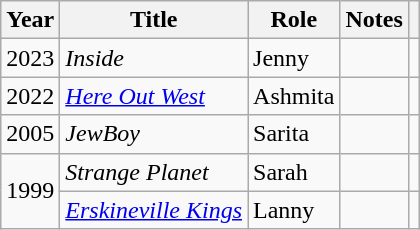<table class="wikitable sortable">
<tr>
<th>Year</th>
<th>Title</th>
<th>Role</th>
<th>Notes</th>
<th></th>
</tr>
<tr>
<td>2023</td>
<td><em>Inside</em></td>
<td>Jenny</td>
<td></td>
<td></td>
</tr>
<tr>
<td>2022</td>
<td><em><a href='#'>Here Out West</a></em></td>
<td>Ashmita</td>
<td></td>
<td></td>
</tr>
<tr>
<td>2005</td>
<td><em>JewBoy</em></td>
<td>Sarita</td>
<td></td>
<td></td>
</tr>
<tr>
<td rowspan="2">1999</td>
<td><em>Strange Planet</em></td>
<td>Sarah</td>
<td></td>
<td></td>
</tr>
<tr>
<td><em><a href='#'>Erskineville Kings</a></em></td>
<td>Lanny</td>
<td></td>
<td></td>
</tr>
</table>
